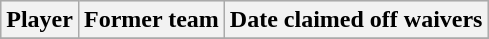<table class="wikitable">
<tr align="center" bgcolor="#dddddd">
<th>Player</th>
<th>Former team</th>
<th>Date claimed off waivers</th>
</tr>
<tr>
</tr>
</table>
